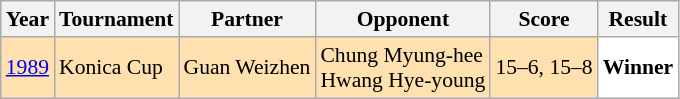<table class="sortable wikitable" style="font-size: 90%;">
<tr>
<th>Year</th>
<th>Tournament</th>
<th>Partner</th>
<th>Opponent</th>
<th>Score</th>
<th>Result</th>
</tr>
<tr style="background:#FFE0AF">
<td align="center"><a href='#'>1989</a></td>
<td align="left">Konica Cup</td>
<td align="left"> Guan Weizhen</td>
<td align="left"> Chung Myung-hee<br>  Hwang Hye-young</td>
<td align="left">15–6, 15–8</td>
<td style="text-align:left; background:white"> <strong>Winner</strong></td>
</tr>
</table>
